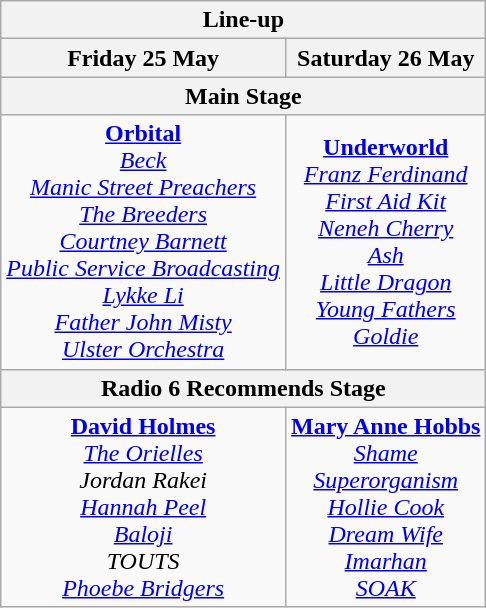<table class="wikitable collapsible" style="text-align:center;">
<tr>
<th colspan="2">Line-up</th>
</tr>
<tr>
<th>Friday 25 May</th>
<th>Saturday 26 May</th>
</tr>
<tr>
<th colspan="2">Main Stage</th>
</tr>
<tr>
<td><strong><a href='#'>Orbital</a></strong><br> <em><a href='#'>Beck</a></em> <br> <em><a href='#'>Manic Street Preachers</a></em> <br> <em><a href='#'>The Breeders</a></em> <br> <em><a href='#'>Courtney Barnett</a></em> <br> <em><a href='#'>Public Service Broadcasting</a></em> <br> <em><a href='#'>Lykke Li</a></em> <br> <em><a href='#'>Father John Misty</a> <br> <a href='#'>Ulster Orchestra</a></em></td>
<td><strong><a href='#'>Underworld</a></strong><br> <em><a href='#'>Franz Ferdinand</a></em> <br> <em><a href='#'>First Aid Kit</a></em> <br> <em><a href='#'>Neneh Cherry</a></em> <br> <em><a href='#'>Ash</a></em> <br> <em><a href='#'>Little Dragon</a></em> <br> <em><a href='#'>Young Fathers</a></em> <br> <em><a href='#'>Goldie</a></em></td>
</tr>
<tr>
<th colspan="2">Radio 6 Recommends Stage</th>
</tr>
<tr>
<td><strong><a href='#'>David Holmes</a></strong><br> <em><a href='#'>The Orielles</a></em> <br> <em>Jordan Rakei</em> <br> <em><a href='#'>Hannah Peel</a></em> <br> <em><a href='#'>Baloji</a></em> <br> <em>TOUTS</em> <br> <em><a href='#'>Phoebe Bridgers</a></em></td>
<td><strong><a href='#'>Mary Anne Hobbs</a></strong><br> <em><a href='#'>Shame</a></em> <br> <em><a href='#'>Superorganism</a></em> <br> <em><a href='#'>Hollie Cook</a></em> <br> <em><a href='#'>Dream Wife</a></em> <br> <em><a href='#'>Imarhan</a></em> <br> <em><a href='#'>SOAK</a></em></td>
</tr>
</table>
